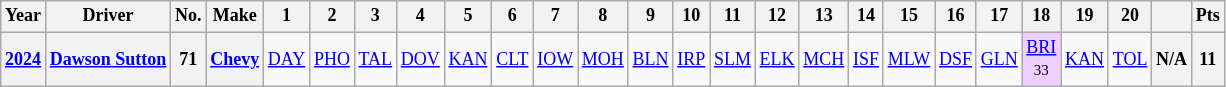<table class="wikitable" style="text-align:center; font-size:75%">
<tr>
<th>Year</th>
<th>Driver</th>
<th>No.</th>
<th>Make</th>
<th>1</th>
<th>2</th>
<th>3</th>
<th>4</th>
<th>5</th>
<th>6</th>
<th>7</th>
<th>8</th>
<th>9</th>
<th>10</th>
<th>11</th>
<th>12</th>
<th>13</th>
<th>14</th>
<th>15</th>
<th>16</th>
<th>17</th>
<th>18</th>
<th>19</th>
<th>20</th>
<th></th>
<th>Pts</th>
</tr>
<tr>
<th><a href='#'>2024</a></th>
<th nowrap><a href='#'>Dawson Sutton</a></th>
<th>71</th>
<th><a href='#'>Chevy</a></th>
<td><a href='#'>DAY</a></td>
<td><a href='#'>PHO</a></td>
<td><a href='#'>TAL</a></td>
<td><a href='#'>DOV</a></td>
<td><a href='#'>KAN</a></td>
<td><a href='#'>CLT</a></td>
<td><a href='#'>IOW</a></td>
<td><a href='#'>MOH</a></td>
<td><a href='#'>BLN</a></td>
<td><a href='#'>IRP</a></td>
<td><a href='#'>SLM</a></td>
<td><a href='#'>ELK</a></td>
<td><a href='#'>MCH</a></td>
<td><a href='#'>ISF</a></td>
<td><a href='#'>MLW</a></td>
<td><a href='#'>DSF</a></td>
<td><a href='#'>GLN</a></td>
<td style="background:#EFCFFF;"><a href='#'>BRI</a><br><small>33</small></td>
<td><a href='#'>KAN</a></td>
<td><a href='#'>TOL</a></td>
<th>N/A</th>
<th>11</th>
</tr>
</table>
